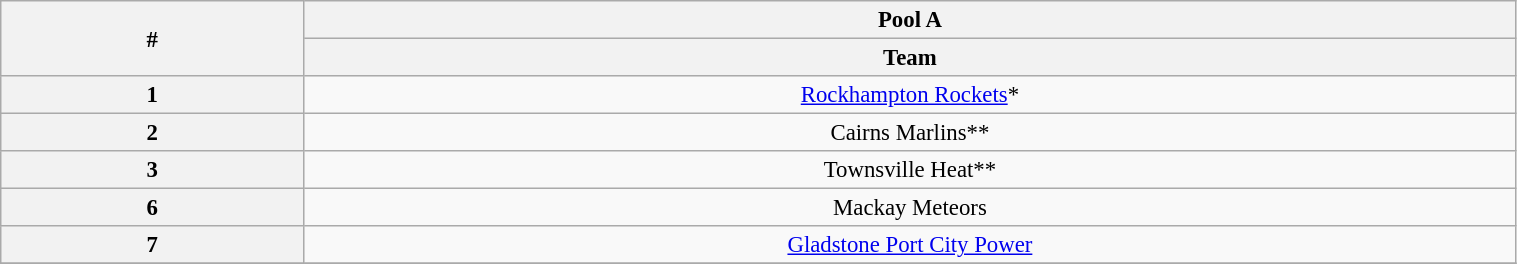<table class="wikitable" width="80%" style="font-size:95%; text-align:center">
<tr>
<th width="5%" rowspan=2>#</th>
<th colspan="1" align="center">Pool A</th>
</tr>
<tr>
<th width="20%">Team</th>
</tr>
<tr>
<th>1</th>
<td align=center><a href='#'>Rockhampton Rockets</a>*</td>
</tr>
<tr>
<th>2</th>
<td align=center>Cairns Marlins**</td>
</tr>
<tr>
<th>3</th>
<td align=center>Townsville Heat**</td>
</tr>
<tr>
<th>6</th>
<td align=center>Mackay Meteors</td>
</tr>
<tr>
<th>7</th>
<td align=center><a href='#'>Gladstone Port City Power</a></td>
</tr>
<tr>
</tr>
</table>
